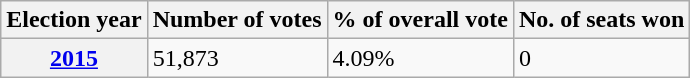<table class="wikitable">
<tr>
<th>Election year</th>
<th>Number of votes</th>
<th>% of overall vote</th>
<th>No. of seats won</th>
</tr>
<tr>
<th><a href='#'>2015</a></th>
<td>51,873</td>
<td>4.09%</td>
<td>0</td>
</tr>
</table>
